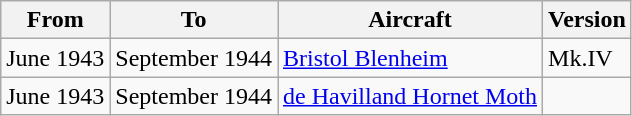<table class="wikitable">
<tr>
<th>From</th>
<th>To</th>
<th>Aircraft</th>
<th>Version</th>
</tr>
<tr>
<td>June 1943</td>
<td>September 1944</td>
<td><a href='#'>Bristol Blenheim</a></td>
<td>Mk.IV</td>
</tr>
<tr>
<td>June 1943</td>
<td>September 1944</td>
<td><a href='#'>de Havilland Hornet Moth</a></td>
<td></td>
</tr>
</table>
